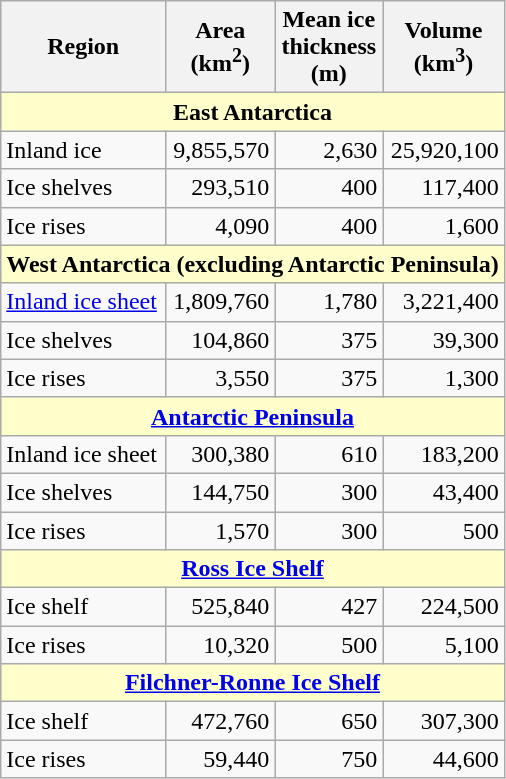<table class="wikitable">
<tr>
<th>Region</th>
<th>Area <br> (km<sup>2</sup>)</th>
<th>Mean ice<br>thickness <br> (m)</th>
<th>Volume <br> (km<sup>3</sup>)</th>
</tr>
<tr>
<th colspan=4 style="background:#FFFFCC;">East Antarctica</th>
</tr>
<tr>
<td>Inland ice</td>
<td style="text-align: right;">9,855,570</td>
<td style="text-align: right;">2,630</td>
<td style="text-align: right;">25,920,100</td>
</tr>
<tr>
<td>Ice shelves</td>
<td style="text-align: right;">293,510</td>
<td style="text-align: right;">400</td>
<td style="text-align: right;">117,400</td>
</tr>
<tr>
<td>Ice rises</td>
<td style="text-align: right;">4,090</td>
<td style="text-align: right;">400</td>
<td style="text-align: right;">1,600</td>
</tr>
<tr>
<th colspan=4 style="background:#FFFFCC;">West Antarctica (excluding Antarctic Peninsula)</th>
</tr>
<tr>
<td><a href='#'>Inland ice sheet</a></td>
<td style="text-align: right;">1,809,760</td>
<td style="text-align: right;">1,780</td>
<td style="text-align: right;">3,221,400</td>
</tr>
<tr>
<td>Ice shelves</td>
<td style="text-align: right;">104,860</td>
<td style="text-align: right;">375</td>
<td style="text-align: right;">39,300</td>
</tr>
<tr>
<td>Ice rises</td>
<td style="text-align: right;">3,550</td>
<td style="text-align: right;">375</td>
<td style="text-align: right;">1,300</td>
</tr>
<tr>
<th colspan=4 style="background:#FFFFCC;"><a href='#'>Antarctic Peninsula</a></th>
</tr>
<tr>
<td>Inland ice sheet</td>
<td style="text-align: right;">300,380</td>
<td style="text-align: right;">610</td>
<td style="text-align: right;">183,200</td>
</tr>
<tr>
<td>Ice shelves</td>
<td style="text-align: right;">144,750</td>
<td style="text-align: right;">300</td>
<td style="text-align: right;">43,400</td>
</tr>
<tr>
<td>Ice rises</td>
<td style="text-align: right;">1,570</td>
<td style="text-align: right;">300</td>
<td style="text-align: right;">500</td>
</tr>
<tr>
<th colspan=4 style="background:#FFFFCC;"><a href='#'>Ross Ice Shelf</a></th>
</tr>
<tr>
<td>Ice shelf</td>
<td style="text-align: right;">525,840</td>
<td style="text-align: right;">427</td>
<td style="text-align: right;">224,500</td>
</tr>
<tr>
<td>Ice rises</td>
<td style="text-align: right;">10,320</td>
<td style="text-align: right;">500</td>
<td style="text-align: right;">5,100</td>
</tr>
<tr>
<th colspan=4 style="background:#FFFFCC;"><a href='#'>Filchner-Ronne Ice Shelf</a></th>
</tr>
<tr>
<td>Ice shelf</td>
<td style="text-align: right;">472,760</td>
<td style="text-align: right;">650</td>
<td style="text-align: right;">307,300</td>
</tr>
<tr>
<td>Ice rises</td>
<td style="text-align: right;">59,440</td>
<td style="text-align: right;">750</td>
<td style="text-align: right;">44,600</td>
</tr>
</table>
